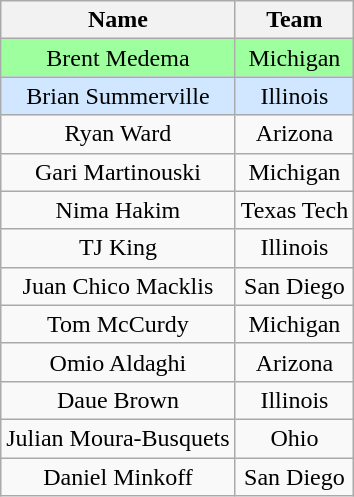<table class="wikitable" style="text-align:center">
<tr>
<th>Name</th>
<th>Team</th>
</tr>
<tr bgcolor="#9eff9e">
<td>Brent Medema</td>
<td>Michigan</td>
</tr>
<tr style="background:#d0e7ff">
<td>Brian Summerville</td>
<td>Illinois</td>
</tr>
<tr>
<td>Ryan Ward</td>
<td>Arizona</td>
</tr>
<tr>
<td>Gari Martinouski</td>
<td>Michigan</td>
</tr>
<tr>
<td>Nima Hakim</td>
<td>Texas Tech</td>
</tr>
<tr>
<td>TJ King</td>
<td>Illinois</td>
</tr>
<tr>
<td>Juan Chico Macklis</td>
<td>San Diego</td>
</tr>
<tr>
<td>Tom McCurdy</td>
<td>Michigan</td>
</tr>
<tr>
<td>Omio Aldaghi</td>
<td>Arizona</td>
</tr>
<tr>
<td>Daue Brown</td>
<td>Illinois</td>
</tr>
<tr>
<td>Julian Moura-Busquets</td>
<td>Ohio</td>
</tr>
<tr>
<td>Daniel Minkoff</td>
<td>San Diego</td>
</tr>
</table>
